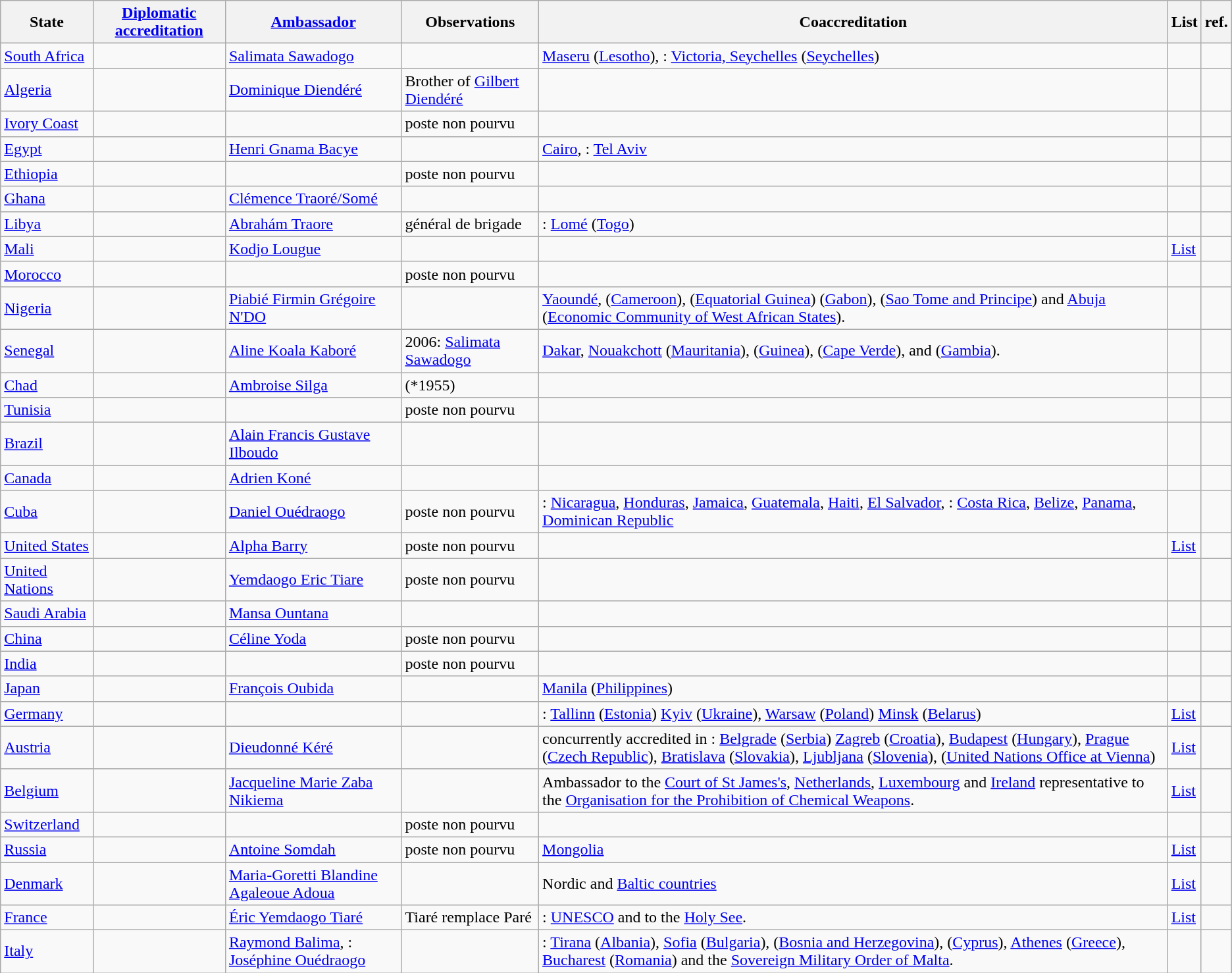<table class="wikitable sortable">
<tr>
<th>State</th>
<th><a href='#'>Diplomatic accreditation</a></th>
<th><a href='#'>Ambassador</a></th>
<th>Observations</th>
<th>Coaccreditation</th>
<th>List</th>
<th>ref.</th>
</tr>
<tr>
<td><a href='#'>South Africa</a></td>
<td></td>
<td><a href='#'>Salimata Sawadogo</a></td>
<td></td>
<td><a href='#'>Maseru</a> (<a href='#'>Lesotho</a>), : <a href='#'>Victoria, Seychelles</a> (<a href='#'>Seychelles</a>)</td>
<td></td>
<td></td>
</tr>
<tr>
<td><a href='#'>Algeria</a></td>
<td></td>
<td><a href='#'>Dominique Diendéré</a></td>
<td>Brother of <a href='#'>Gilbert Diendéré</a></td>
<td></td>
<td></td>
<td></td>
</tr>
<tr>
<td><a href='#'>Ivory Coast</a></td>
<td></td>
<td></td>
<td>poste non pourvu</td>
<td></td>
<td></td>
<td></td>
</tr>
<tr>
<td><a href='#'>Egypt</a></td>
<td></td>
<td><a href='#'>Henri Gnama Bacye</a></td>
<td></td>
<td><a href='#'>Cairo</a>, : <a href='#'>Tel Aviv</a></td>
<td></td>
<td></td>
</tr>
<tr>
<td><a href='#'>Ethiopia</a></td>
<td></td>
<td></td>
<td>poste non pourvu</td>
<td></td>
<td></td>
<td></td>
</tr>
<tr>
<td><a href='#'>Ghana</a></td>
<td></td>
<td><a href='#'>Clémence Traoré/Somé</a></td>
<td></td>
<td></td>
<td></td>
<td></td>
</tr>
<tr>
<td><a href='#'>Libya</a></td>
<td></td>
<td><a href='#'>Abrahám Traore</a></td>
<td>général de brigade</td>
<td>: <a href='#'>Lomé</a> (<a href='#'>Togo</a>)</td>
<td></td>
<td></td>
</tr>
<tr>
<td><a href='#'>Mali</a></td>
<td></td>
<td><a href='#'>Kodjo Lougue</a></td>
<td></td>
<td></td>
<td><a href='#'>List</a></td>
<td></td>
</tr>
<tr>
<td><a href='#'>Morocco</a></td>
<td></td>
<td></td>
<td>poste non pourvu</td>
<td></td>
<td></td>
<td></td>
</tr>
<tr>
<td><a href='#'>Nigeria</a></td>
<td></td>
<td><a href='#'>Piabié Firmin Grégoire N'DO</a></td>
<td></td>
<td><a href='#'>Yaoundé</a>, (<a href='#'>Cameroon</a>), (<a href='#'>Equatorial Guinea</a>) (<a href='#'>Gabon</a>), (<a href='#'>Sao Tome and Principe</a>) and  <a href='#'>Abuja</a> (<a href='#'>Economic Community of West African States</a>).</td>
<td></td>
<td></td>
</tr>
<tr>
<td><a href='#'>Senegal</a></td>
<td></td>
<td><a href='#'>Aline Koala Kaboré</a></td>
<td>2006: <a href='#'>Salimata Sawadogo</a></td>
<td><a href='#'>Dakar</a>, <a href='#'>Nouakchott</a> (<a href='#'>Mauritania</a>), (<a href='#'>Guinea</a>), (<a href='#'>Cape Verde</a>), and (<a href='#'>Gambia</a>).</td>
<td></td>
<td></td>
</tr>
<tr>
<td><a href='#'>Chad</a></td>
<td></td>
<td><a href='#'>Ambroise Silga</a></td>
<td>(*1955)</td>
<td></td>
<td></td>
<td></td>
</tr>
<tr>
<td><a href='#'>Tunisia</a></td>
<td></td>
<td></td>
<td>poste non pourvu</td>
<td></td>
<td></td>
<td></td>
</tr>
<tr>
<td><a href='#'>Brazil</a></td>
<td></td>
<td><a href='#'>Alain Francis Gustave Ilboudo</a></td>
<td></td>
<td></td>
<td></td>
<td></td>
</tr>
<tr>
<td><a href='#'>Canada</a></td>
<td></td>
<td><a href='#'>Adrien Koné</a></td>
<td></td>
<td></td>
<td></td>
<td></td>
</tr>
<tr>
<td><a href='#'>Cuba</a></td>
<td></td>
<td><a href='#'>Daniel Ouédraogo</a></td>
<td>poste non pourvu</td>
<td>: <a href='#'>Nicaragua</a>, <a href='#'>Honduras</a>, <a href='#'>Jamaica</a>, <a href='#'>Guatemala</a>, <a href='#'>Haiti</a>, <a href='#'>El Salvador</a>, : <a href='#'>Costa Rica</a>, <a href='#'>Belize</a>, <a href='#'>Panama</a>, <a href='#'>Dominican Republic</a></td>
<td></td>
<td></td>
</tr>
<tr>
<td><a href='#'>United States</a></td>
<td></td>
<td><a href='#'>Alpha Barry</a></td>
<td>poste non pourvu</td>
<td></td>
<td><a href='#'>List</a></td>
<td></td>
</tr>
<tr>
<td><a href='#'>United Nations</a></td>
<td></td>
<td><a href='#'>Yemdaogo Eric Tiare</a></td>
<td>poste non pourvu</td>
<td></td>
<td></td>
<td></td>
</tr>
<tr>
<td><a href='#'>Saudi Arabia</a></td>
<td></td>
<td><a href='#'>Mansa Ountana</a></td>
<td></td>
<td></td>
<td></td>
<td></td>
</tr>
<tr>
<td><a href='#'>China</a></td>
<td></td>
<td><a href='#'>Céline Yoda</a></td>
<td>poste non pourvu</td>
<td></td>
<td></td>
<td></td>
</tr>
<tr>
<td><a href='#'>India</a></td>
<td></td>
<td></td>
<td>poste non pourvu</td>
<td></td>
<td></td>
<td></td>
</tr>
<tr>
<td><a href='#'>Japan</a></td>
<td></td>
<td><a href='#'>François Oubida</a></td>
<td></td>
<td><a href='#'>Manila</a> (<a href='#'>Philippines</a>)</td>
<td></td>
<td></td>
</tr>
<tr>
<td><a href='#'>Germany</a></td>
<td></td>
<td></td>
<td></td>
<td>: <a href='#'>Tallinn</a> (<a href='#'>Estonia</a>) <a href='#'>Kyiv</a> (<a href='#'>Ukraine</a>), <a href='#'>Warsaw</a> (<a href='#'>Poland</a>) <a href='#'>Minsk</a> (<a href='#'>Belarus</a>)</td>
<td><a href='#'>List</a></td>
<td></td>
</tr>
<tr>
<td><a href='#'>Austria</a></td>
<td></td>
<td><a href='#'>Dieudonné Kéré</a></td>
<td></td>
<td>concurrently accredited in : <a href='#'>Belgrade</a> (<a href='#'>Serbia</a>) <a href='#'>Zagreb</a> (<a href='#'>Croatia</a>), <a href='#'>Budapest</a> (<a href='#'>Hungary</a>), <a href='#'>Prague</a> (<a href='#'>Czech Republic</a>), <a href='#'>Bratislava</a> (<a href='#'>Slovakia</a>), <a href='#'>Ljubljana</a> (<a href='#'>Slovenia</a>), (<a href='#'>United Nations Office at Vienna</a>)</td>
<td><a href='#'>List</a></td>
<td></td>
</tr>
<tr>
<td><a href='#'>Belgium</a></td>
<td></td>
<td><a href='#'>Jacqueline Marie Zaba Nikiema</a></td>
<td></td>
<td>Ambassador to the <a href='#'>Court of St James's</a>, <a href='#'>Netherlands</a>, <a href='#'>Luxembourg</a> and <a href='#'>Ireland</a>  representative to the <a href='#'>Organisation for the Prohibition of Chemical Weapons</a>.</td>
<td><a href='#'>List</a></td>
<td></td>
</tr>
<tr>
<td><a href='#'>Switzerland</a></td>
<td></td>
<td></td>
<td>poste non pourvu</td>
<td></td>
<td></td>
<td></td>
</tr>
<tr>
<td><a href='#'>Russia</a></td>
<td></td>
<td><a href='#'>Antoine Somdah</a></td>
<td>poste non pourvu</td>
<td> <a href='#'>Mongolia</a></td>
<td><a href='#'>List</a></td>
<td></td>
</tr>
<tr>
<td><a href='#'>Denmark</a></td>
<td></td>
<td><a href='#'>Maria-Goretti Blandine Agaleoue Adoua</a></td>
<td></td>
<td>Nordic and <a href='#'>Baltic countries</a></td>
<td><a href='#'>List</a></td>
<td></td>
</tr>
<tr>
<td><a href='#'>France</a></td>
<td></td>
<td><a href='#'>Éric Yemdaogo Tiaré</a></td>
<td>Tiaré remplace Paré</td>
<td>: <a href='#'>UNESCO</a> and to the <a href='#'>Holy See</a>.</td>
<td><a href='#'>List</a></td>
<td></td>
</tr>
<tr>
<td><a href='#'>Italy</a></td>
<td></td>
<td><a href='#'>Raymond Balima</a>, : <a href='#'>Joséphine Ouédraogo</a></td>
<td></td>
<td>: <a href='#'>Tirana</a> (<a href='#'>Albania</a>), <a href='#'>Sofia</a> (<a href='#'>Bulgaria</a>), (<a href='#'>Bosnia and Herzegovina</a>), (<a href='#'>Cyprus</a>), <a href='#'>Athenes</a> (<a href='#'>Greece</a>),  <a href='#'>Bucharest</a> (<a href='#'>Romania</a>) and the <a href='#'>Sovereign Military Order of Malta</a>.</td>
<td></td>
<td></td>
</tr>
</table>
